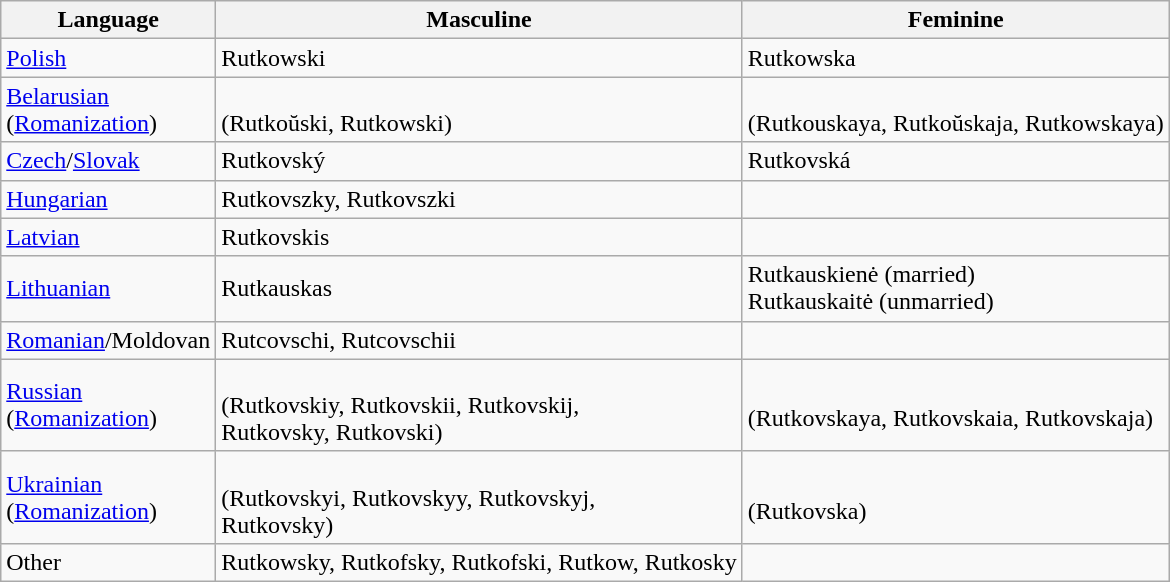<table class="wikitable">
<tr>
<th>Language</th>
<th>Masculine</th>
<th>Feminine</th>
</tr>
<tr>
<td><a href='#'>Polish</a></td>
<td>Rutkowski</td>
<td>Rutkowska</td>
</tr>
<tr>
<td><a href='#'>Belarusian</a> <br>(<a href='#'>Romanization</a>)</td>
<td><br>(Rutkoŭski, Rutkowski)</td>
<td><br> (Rutkouskaya, Rutkoŭskaja, Rutkowskaya)</td>
</tr>
<tr>
<td><a href='#'>Czech</a>/<a href='#'>Slovak</a></td>
<td>Rutkovský</td>
<td>Rutkovská</td>
</tr>
<tr>
<td><a href='#'>Hungarian</a></td>
<td>Rutkovszky, Rutkovszki</td>
<td></td>
</tr>
<tr>
<td><a href='#'>Latvian</a></td>
<td>Rutkovskis</td>
<td></td>
</tr>
<tr>
<td><a href='#'>Lithuanian</a></td>
<td>Rutkauskas</td>
<td>Rutkauskienė (married)<br> Rutkauskaitė (unmarried)</td>
</tr>
<tr>
<td><a href='#'>Romanian</a>/Moldovan</td>
<td>Rutcovschi, Rutcovschii</td>
<td></td>
</tr>
<tr>
<td><a href='#'>Russian</a> <br>(<a href='#'>Romanization</a>)</td>
<td><br> (Rutkovskiy, Rutkovskii, Rutkovskij, <br> Rutkovsky, Rutkovski)</td>
<td><br> (Rutkovskaya, Rutkovskaia, Rutkovskaja)</td>
</tr>
<tr>
<td><a href='#'>Ukrainian</a> <br>(<a href='#'>Romanization</a>)</td>
<td><br> (Rutkovskyi, Rutkovskyy, Rutkovskyj, <br> Rutkovsky)</td>
<td><br> (Rutkovska)</td>
</tr>
<tr>
<td>Other</td>
<td>Rutkowsky, Rutkofsky, Rutkofski, Rutkow, Rutkosky</td>
<td></td>
</tr>
</table>
